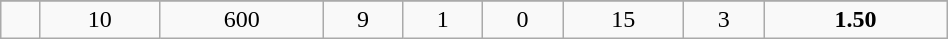<table class="wikitable sortable" width ="50%">
<tr align="center">
</tr>
<tr align="center" bgcolor="">
<td></td>
<td>10</td>
<td>600</td>
<td>9</td>
<td>1</td>
<td>0</td>
<td>15</td>
<td>3</td>
<td><strong>1.50</strong></td>
</tr>
</table>
